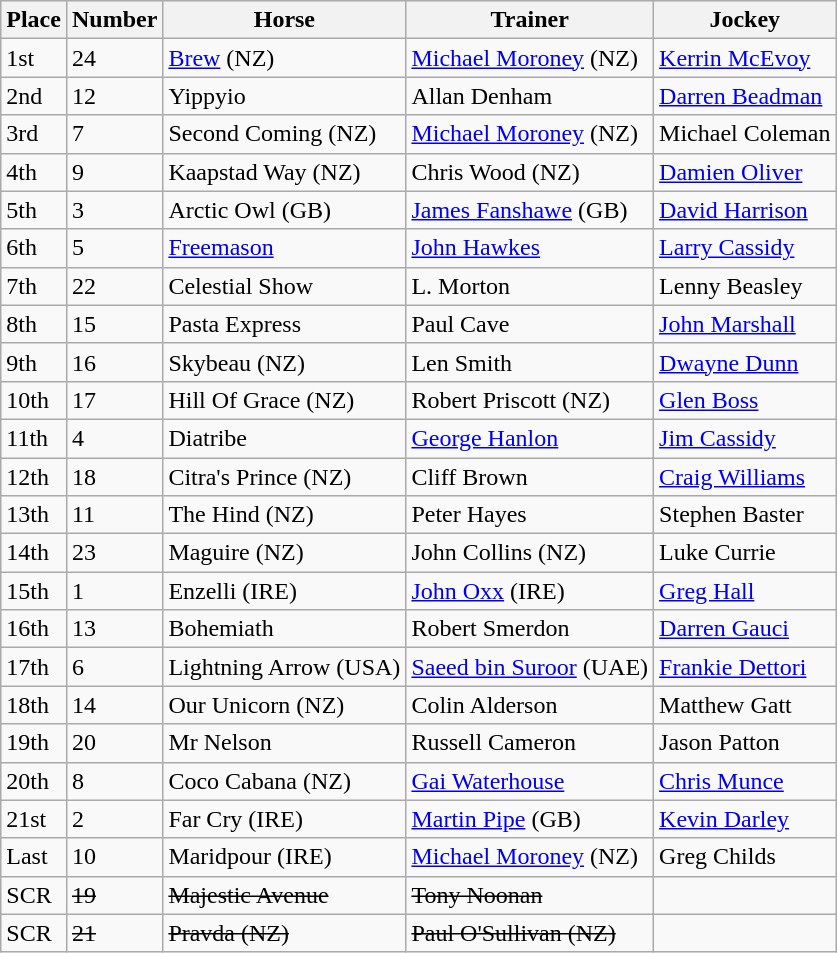<table class="wikitable sortable">
<tr>
<th>Place</th>
<th>Number</th>
<th>Horse</th>
<th>Trainer</th>
<th>Jockey</th>
</tr>
<tr>
<td>1st</td>
<td>24</td>
<td><a href='#'>Brew</a> (NZ)</td>
<td><a href='#'>Michael Moroney</a> (NZ)</td>
<td><a href='#'>Kerrin McEvoy</a></td>
</tr>
<tr>
<td>2nd</td>
<td>12</td>
<td>Yippyio</td>
<td>Allan Denham</td>
<td><a href='#'>Darren Beadman</a></td>
</tr>
<tr>
<td>3rd</td>
<td>7</td>
<td>Second Coming (NZ)</td>
<td><a href='#'>Michael Moroney</a> (NZ)</td>
<td>Michael Coleman</td>
</tr>
<tr>
<td>4th</td>
<td>9</td>
<td>Kaapstad Way (NZ)</td>
<td>Chris Wood (NZ)</td>
<td><a href='#'>Damien Oliver</a></td>
</tr>
<tr>
<td>5th</td>
<td>3</td>
<td>Arctic Owl (GB)</td>
<td><a href='#'>James Fanshawe</a> (GB)</td>
<td><a href='#'>David Harrison</a></td>
</tr>
<tr>
<td>6th</td>
<td>5</td>
<td><a href='#'>Freemason</a></td>
<td><a href='#'>John Hawkes</a></td>
<td><a href='#'>Larry Cassidy</a></td>
</tr>
<tr>
<td>7th</td>
<td>22</td>
<td>Celestial Show</td>
<td>L. Morton</td>
<td>Lenny Beasley</td>
</tr>
<tr>
<td>8th</td>
<td>15</td>
<td>Pasta Express</td>
<td>Paul Cave</td>
<td><a href='#'>John Marshall</a></td>
</tr>
<tr>
<td>9th</td>
<td>16</td>
<td>Skybeau (NZ)</td>
<td>Len Smith</td>
<td><a href='#'>Dwayne Dunn</a></td>
</tr>
<tr>
<td>10th</td>
<td>17</td>
<td>Hill Of Grace (NZ)</td>
<td>Robert Priscott (NZ)</td>
<td><a href='#'>Glen Boss</a></td>
</tr>
<tr>
<td>11th</td>
<td>4</td>
<td>Diatribe</td>
<td><a href='#'>George Hanlon</a></td>
<td><a href='#'>Jim Cassidy</a></td>
</tr>
<tr>
<td>12th</td>
<td>18</td>
<td>Citra's Prince (NZ)</td>
<td>Cliff Brown</td>
<td><a href='#'>Craig Williams</a></td>
</tr>
<tr>
<td>13th</td>
<td>11</td>
<td>The Hind (NZ)</td>
<td>Peter Hayes</td>
<td>Stephen Baster</td>
</tr>
<tr>
<td>14th</td>
<td>23</td>
<td>Maguire (NZ)</td>
<td>John Collins (NZ)</td>
<td>Luke Currie</td>
</tr>
<tr>
<td>15th</td>
<td>1</td>
<td>Enzelli (IRE)</td>
<td><a href='#'>John Oxx</a> (IRE)</td>
<td><a href='#'>Greg Hall</a></td>
</tr>
<tr>
<td>16th</td>
<td>13</td>
<td>Bohemiath</td>
<td>Robert Smerdon</td>
<td><a href='#'>Darren Gauci</a></td>
</tr>
<tr>
<td>17th</td>
<td>6</td>
<td>Lightning Arrow (USA)</td>
<td><a href='#'>Saeed bin Suroor</a> (UAE)</td>
<td><a href='#'>Frankie Dettori</a></td>
</tr>
<tr>
<td>18th</td>
<td>14</td>
<td>Our Unicorn (NZ)</td>
<td>Colin Alderson</td>
<td>Matthew Gatt</td>
</tr>
<tr>
<td>19th</td>
<td>20</td>
<td>Mr Nelson</td>
<td>Russell Cameron</td>
<td>Jason Patton</td>
</tr>
<tr>
<td>20th</td>
<td>8</td>
<td>Coco Cabana (NZ)</td>
<td><a href='#'>Gai Waterhouse</a></td>
<td><a href='#'>Chris Munce</a></td>
</tr>
<tr>
<td>21st</td>
<td>2</td>
<td>Far Cry (IRE)</td>
<td><a href='#'>Martin Pipe</a> (GB)</td>
<td><a href='#'>Kevin Darley</a></td>
</tr>
<tr>
<td>Last</td>
<td>10</td>
<td>Maridpour (IRE)</td>
<td><a href='#'>Michael Moroney</a> (NZ)</td>
<td>Greg Childs</td>
</tr>
<tr>
<td>SCR</td>
<td><s>19</s></td>
<td><s>Majestic Avenue</s></td>
<td><s>Tony Noonan</s></td>
<td></td>
</tr>
<tr>
<td>SCR</td>
<td><s>21</s></td>
<td><s>Pravda (NZ)</s></td>
<td><s>Paul O'Sullivan (NZ)</s></td>
<td></td>
</tr>
</table>
